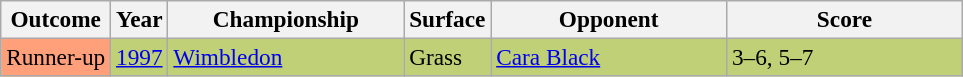<table class="sortable wikitable" style=font-size:97%>
<tr>
<th>Outcome</th>
<th>Year</th>
<th width=150>Championship</th>
<th>Surface</th>
<th width=150>Opponent</th>
<th width=150>Score</th>
</tr>
<tr style="background:#c0d077;">
<td style="background:#ffa07a;">Runner-up</td>
<td><a href='#'>1997</a></td>
<td><a href='#'>Wimbledon</a></td>
<td>Grass</td>
<td> <a href='#'>Cara Black</a></td>
<td>3–6, 5–7</td>
</tr>
</table>
